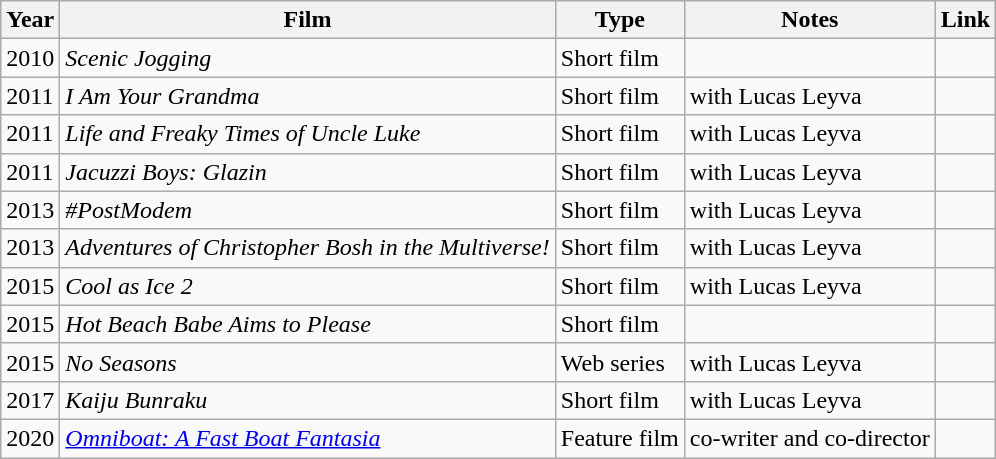<table class="wikitable">
<tr>
<th>Year</th>
<th>Film</th>
<th>Type</th>
<th>Notes</th>
<th>Link</th>
</tr>
<tr>
<td>2010</td>
<td><em>Scenic Jogging</em></td>
<td>Short film</td>
<td></td>
<td></td>
</tr>
<tr>
<td>2011</td>
<td><em>I Am Your Grandma</em></td>
<td>Short film</td>
<td>with Lucas Leyva</td>
<td></td>
</tr>
<tr>
<td>2011</td>
<td><em>Life and Freaky Times of Uncle Luke</em></td>
<td>Short film</td>
<td>with Lucas Leyva</td>
<td></td>
</tr>
<tr>
<td>2011</td>
<td><em>Jacuzzi Boys: Glazin</em></td>
<td>Short film</td>
<td>with Lucas Leyva</td>
<td></td>
</tr>
<tr>
<td>2013</td>
<td><em>#PostModem</em></td>
<td>Short film</td>
<td>with Lucas Leyva</td>
<td></td>
</tr>
<tr>
<td>2013</td>
<td><em>Adventures of Christopher Bosh in the Multiverse!</em></td>
<td>Short film</td>
<td>with Lucas Leyva</td>
<td></td>
</tr>
<tr>
<td>2015</td>
<td><em>Cool as Ice 2</em></td>
<td>Short film</td>
<td>with Lucas Leyva</td>
</tr>
<tr>
<td>2015</td>
<td><em>Hot Beach Babe Aims to Please</em></td>
<td>Short film</td>
<td></td>
<td></td>
</tr>
<tr>
<td>2015</td>
<td><em>No Seasons</em></td>
<td>Web series</td>
<td>with Lucas Leyva</td>
<td></td>
</tr>
<tr>
<td>2017</td>
<td><em>Kaiju Bunraku</em></td>
<td>Short film</td>
<td>with Lucas Leyva</td>
<td></td>
</tr>
<tr>
<td>2020</td>
<td><em><a href='#'>Omniboat: A Fast Boat Fantasia</a></em></td>
<td>Feature film</td>
<td>co-writer and co-director</td>
<td></td>
</tr>
</table>
